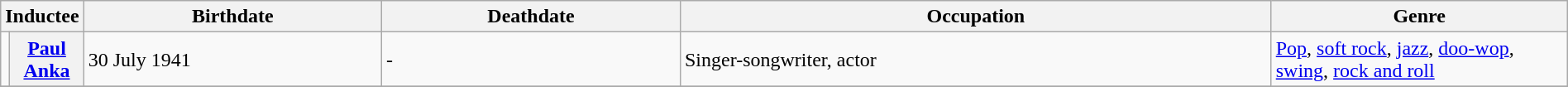<table class="wikitable" width="100%">
<tr>
<th colspan=2>Inductee</th>
<th width="20%">Birthdate</th>
<th width="20%">Deathdate</th>
<th width="40%">Occupation</th>
<th width="40%">Genre</th>
</tr>
<tr>
<td></td>
<th><a href='#'>Paul Anka</a></th>
<td>30 July 1941</td>
<td>-</td>
<td>Singer-songwriter, actor</td>
<td><a href='#'>Pop</a>, <a href='#'>soft rock</a>, <a href='#'>jazz</a>, <a href='#'>doo-wop</a>, <a href='#'>swing</a>, <a href='#'>rock and roll</a></td>
</tr>
<tr>
</tr>
</table>
